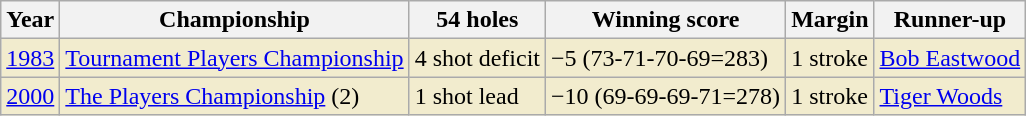<table class="wikitable">
<tr>
<th>Year</th>
<th>Championship</th>
<th>54 holes</th>
<th>Winning score</th>
<th>Margin</th>
<th>Runner-up</th>
</tr>
<tr style="background:#f2ecce;">
<td><a href='#'>1983</a></td>
<td><a href='#'>Tournament Players Championship</a></td>
<td>4 shot deficit</td>
<td>−5 (73-71-70-69=283)</td>
<td>1 stroke</td>
<td> <a href='#'>Bob Eastwood</a></td>
</tr>
<tr style="background:#f2ecce;">
<td><a href='#'>2000</a></td>
<td><a href='#'>The Players Championship</a> (2)</td>
<td>1 shot lead</td>
<td>−10 (69-69-69-71=278)</td>
<td>1 stroke</td>
<td> <a href='#'>Tiger Woods</a></td>
</tr>
</table>
